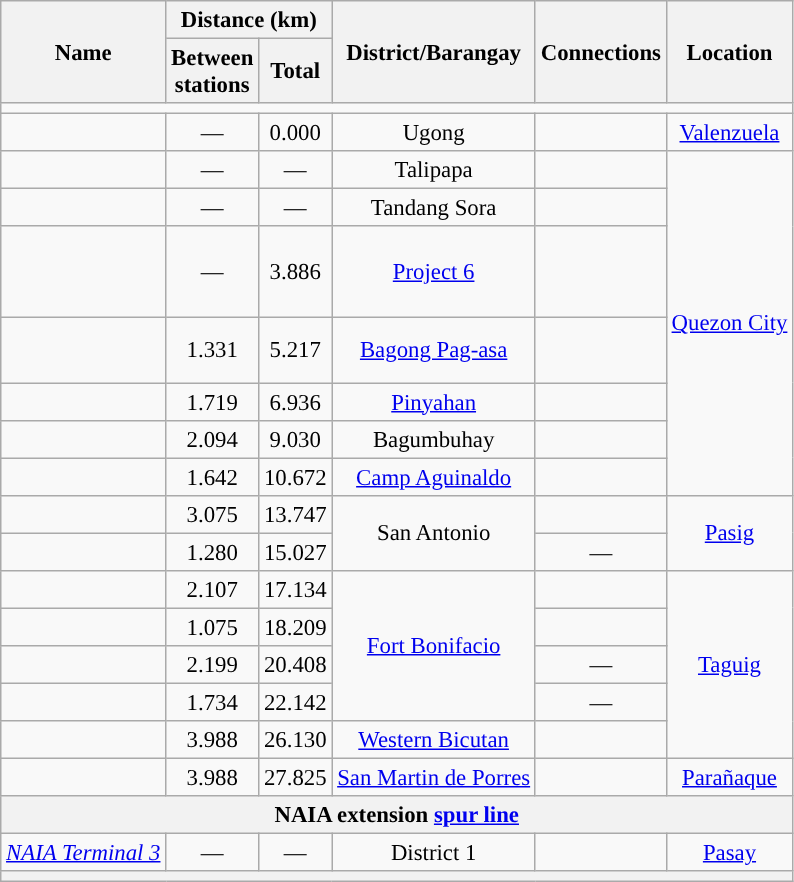<table class="wikitable collapsible" style="font-size:95%; border: none; text-align:center">
<tr>
<th rowspan="2">Name</th>
<th colspan="2">Distance (km)</th>
<th rowspan="2">District/Barangay</th>
<th rowspan="2">Connections</th>
<th rowspan="2">Location</th>
</tr>
<tr>
<th>Between<br>stations</th>
<th>Total</th>
</tr>
<tr style="background:#">
<td colspan="7"></td>
</tr>
<tr>
<td><em></em></td>
<td>—</td>
<td>0.000</td>
<td>Ugong</td>
<td></td>
<td><a href='#'>Valenzuela</a></td>
</tr>
<tr>
<td><em></em></td>
<td>—</td>
<td>—</td>
<td>Talipapa</td>
<td style="text-align: left"><div></div></td>
<td rowspan="7"><a href='#'>Quezon City</a></td>
</tr>
<tr>
<td><em></em></td>
<td>—</td>
<td>—</td>
<td>Tandang Sora</td>
<td style="text-align: left"></td>
</tr>
<tr>
<td><em></em></td>
<td>—</td>
<td>3.886</td>
<td><a href='#'>Project 6</a></td>
<td style="text-align: left"><br><br><br></td>
</tr>
<tr>
<td><em></em></td>
<td>1.331</td>
<td>5.217</td>
<td><a href='#'>Bagong Pag-asa</a></td>
<td style="text-align: left"><br><br></td>
</tr>
<tr>
<td><em></em></td>
<td>1.719</td>
<td>6.936</td>
<td><a href='#'>Pinyahan</a></td>
<td style="text-align: left"></td>
</tr>
<tr>
<td><em></em></td>
<td>2.094</td>
<td>9.030</td>
<td>Bagumbuhay</td>
<td style="text-align: left"><br>
</td>
</tr>
<tr>
<td><em></em></td>
<td>1.642</td>
<td>10.672</td>
<td><a href='#'>Camp Aguinaldo</a></td>
<td style="text-align: left"></td>
</tr>
<tr>
<td><em></em></td>
<td>3.075</td>
<td>13.747</td>
<td rowspan="2">San Antonio</td>
<td style="text-align: left"><br></td>
<td rowspan="2"><a href='#'>Pasig</a></td>
</tr>
<tr>
<td><em></em></td>
<td>1.280</td>
<td>15.027</td>
<td>—</td>
</tr>
<tr>
<td><em></em></td>
<td>2.107</td>
<td>17.134</td>
<td rowspan="4"><a href='#'>Fort Bonifacio</a></td>
<td style="text-align: left"><br></td>
<td rowspan="5"><a href='#'>Taguig</a></td>
</tr>
<tr>
<td><em></em></td>
<td>1.075</td>
<td>18.209</td>
<td style="text-align: left"></td>
</tr>
<tr>
<td><em></em></td>
<td>2.199</td>
<td>20.408</td>
<td>—</td>
</tr>
<tr>
<td><em></em></td>
<td>1.734</td>
<td>22.142</td>
<td>—</td>
</tr>
<tr>
<td></td>
<td>3.988</td>
<td>26.130</td>
<td><a href='#'>Western Bicutan</a></td>
<td style="text-align: left"><br></td>
</tr>
<tr>
<td></td>
<td>3.988</td>
<td>27.825</td>
<td><a href='#'>San Martin de Porres</a></td>
<td style="text-align: left"><br></td>
<td><a href='#'>Parañaque</a></td>
</tr>
<tr>
<th colspan="6">NAIA extension <a href='#'>spur line</a></th>
</tr>
<tr>
<td><em><a href='#'>NAIA Terminal 3</a></em></td>
<td>—</td>
<td>—</td>
<td>District 1</td>
<td style="text-align: left"></td>
<td rowspan=1><a href='#'>Pasay</a></td>
</tr>
<tr>
<th colspan="6"></th>
</tr>
</table>
